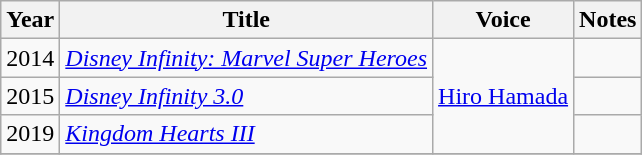<table class="wikitable sortable">
<tr>
<th>Year</th>
<th>Title</th>
<th>Voice</th>
<th>Notes</th>
</tr>
<tr>
<td>2014</td>
<td><em><a href='#'>Disney Infinity: Marvel Super Heroes</a></em></td>
<td rowspan=3><a href='#'>Hiro Hamada</a></td>
<td></td>
</tr>
<tr>
<td>2015</td>
<td><em><a href='#'>Disney Infinity 3.0</a></em></td>
<td></td>
</tr>
<tr>
<td>2019</td>
<td><em><a href='#'>Kingdom Hearts III</a></em></td>
<td></td>
</tr>
<tr>
</tr>
</table>
